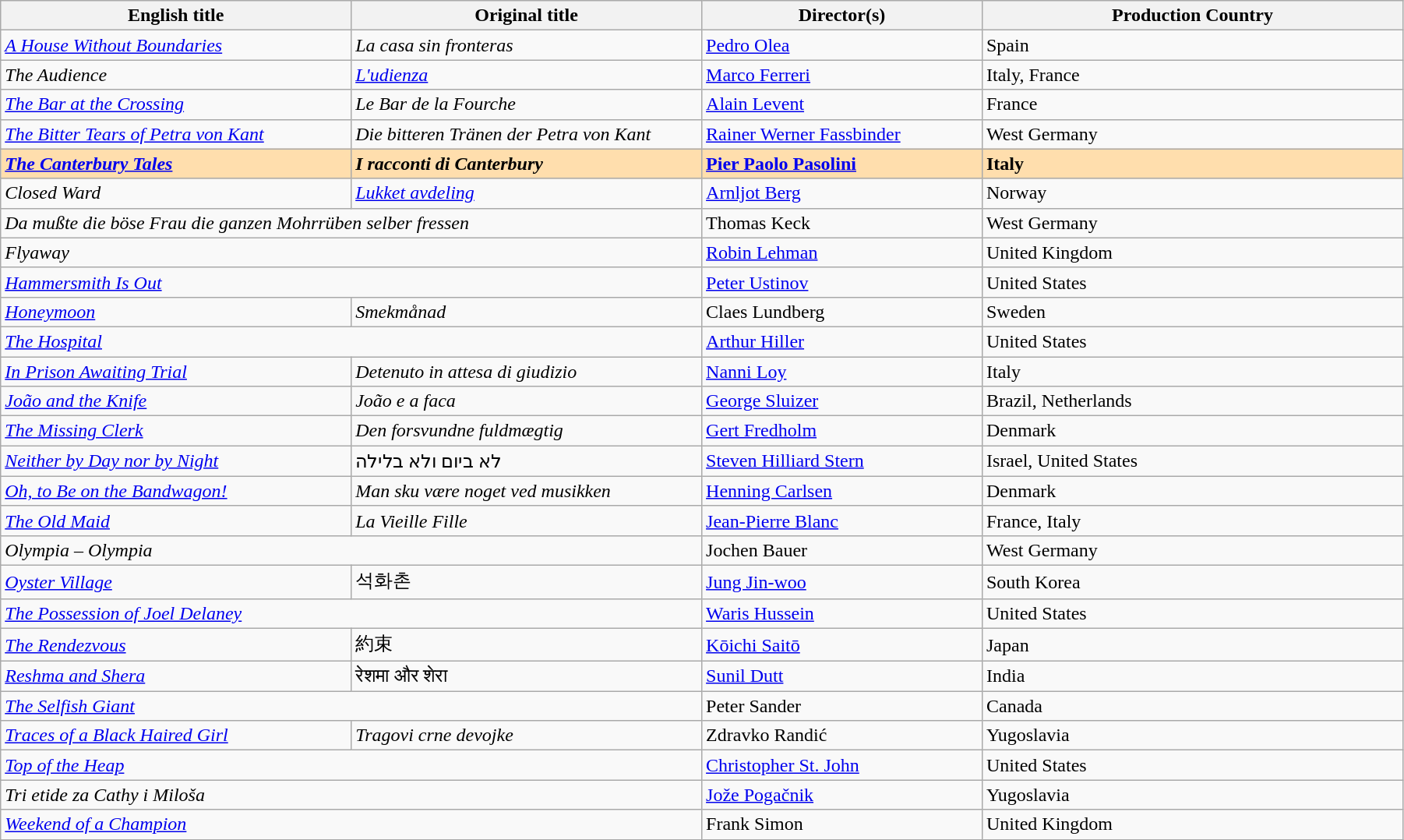<table class="wikitable" width="95%" cellpadding="5">
<tr>
<th width="25%">English title</th>
<th width="25%">Original title</th>
<th width="20%">Director(s)</th>
<th width="30%">Production Country</th>
</tr>
<tr>
<td><em><a href='#'>A House Without Boundaries</a></em></td>
<td><em>La casa sin fronteras</em></td>
<td><a href='#'>Pedro Olea</a></td>
<td>Spain</td>
</tr>
<tr>
<td><em>The Audience</em></td>
<td><em><a href='#'>L'udienza</a></em></td>
<td><a href='#'>Marco Ferreri</a></td>
<td>Italy, France</td>
</tr>
<tr>
<td><em><a href='#'>The Bar at the Crossing</a></em></td>
<td><em>Le Bar de la Fourche</em></td>
<td><a href='#'>Alain Levent</a></td>
<td>France</td>
</tr>
<tr>
<td><em><a href='#'>The Bitter Tears of Petra von Kant</a></em></td>
<td><em>Die bitteren Tränen der Petra von Kant</em></td>
<td><a href='#'>Rainer Werner Fassbinder</a></td>
<td>West Germany</td>
</tr>
<tr style="background:#FFDEAD;">
<td><em><a href='#'><strong>The Canterbury Tales</strong></a></em></td>
<td><strong><em>I racconti di Canterbury</em></strong></td>
<td><strong><a href='#'>Pier Paolo Pasolini</a></strong></td>
<td><strong>Italy</strong></td>
</tr>
<tr>
<td><em>Closed Ward</em></td>
<td><em><a href='#'>Lukket avdeling</a></em></td>
<td><a href='#'>Arnljot Berg</a></td>
<td>Norway</td>
</tr>
<tr>
<td colspan="2"><em>Da mußte die böse Frau die ganzen Mohrrüben selber fressen</em></td>
<td>Thomas Keck</td>
<td>West Germany</td>
</tr>
<tr>
<td colspan="2"><em>Flyaway</em></td>
<td><a href='#'>Robin Lehman</a></td>
<td>United Kingdom</td>
</tr>
<tr>
<td colspan="2"><em><a href='#'>Hammersmith Is Out</a></em></td>
<td><a href='#'>Peter Ustinov</a></td>
<td>United States</td>
</tr>
<tr>
<td><em><a href='#'>Honeymoon</a></em></td>
<td><em>Smekmånad</em></td>
<td>Claes Lundberg</td>
<td>Sweden</td>
</tr>
<tr>
<td colspan="2"><em><a href='#'>The Hospital</a></em></td>
<td><a href='#'>Arthur Hiller</a></td>
<td>United States</td>
</tr>
<tr>
<td><em><a href='#'>In Prison Awaiting Trial</a></em></td>
<td><em>Detenuto in attesa di giudizio</em></td>
<td><a href='#'>Nanni Loy</a></td>
<td>Italy</td>
</tr>
<tr>
<td><em><a href='#'>João and the Knife</a></em></td>
<td><em>João e a faca</em></td>
<td><a href='#'>George Sluizer</a></td>
<td>Brazil, Netherlands</td>
</tr>
<tr>
<td><em><a href='#'>The Missing Clerk</a></em></td>
<td><em>Den forsvundne fuldmægtig</em></td>
<td><a href='#'>Gert Fredholm</a></td>
<td>Denmark</td>
</tr>
<tr>
<td><em><a href='#'>Neither by Day nor by Night</a></em></td>
<td>לא ביום ולא בלילה</td>
<td><a href='#'>Steven Hilliard Stern</a></td>
<td>Israel, United States</td>
</tr>
<tr>
<td><em><a href='#'>Oh, to Be on the Bandwagon!</a></em></td>
<td><em>Man sku være noget ved musikken</em></td>
<td><a href='#'>Henning Carlsen</a></td>
<td>Denmark</td>
</tr>
<tr>
<td><em><a href='#'>The Old Maid</a></em></td>
<td><em>La Vieille Fille</em></td>
<td><a href='#'>Jean-Pierre Blanc</a></td>
<td>France, Italy</td>
</tr>
<tr>
<td colspan="2"><em>Olympia – Olympia</em></td>
<td>Jochen Bauer</td>
<td>West Germany</td>
</tr>
<tr>
<td><em><a href='#'>Oyster Village</a></em></td>
<td>석화촌</td>
<td><a href='#'>Jung Jin-woo</a></td>
<td>South Korea</td>
</tr>
<tr>
<td colspan="2"><em><a href='#'>The Possession of Joel Delaney</a></em></td>
<td><a href='#'>Waris Hussein</a></td>
<td>United States</td>
</tr>
<tr>
<td><em><a href='#'>The Rendezvous</a></em></td>
<td>約束</td>
<td><a href='#'>Kōichi Saitō</a></td>
<td>Japan</td>
</tr>
<tr>
<td><em><a href='#'>Reshma and Shera</a></em></td>
<td>रेशमा और शेरा</td>
<td><a href='#'>Sunil Dutt</a></td>
<td>India</td>
</tr>
<tr>
<td colspan="2"><em><a href='#'>The Selfish Giant</a></em></td>
<td>Peter Sander</td>
<td>Canada</td>
</tr>
<tr>
<td><em><a href='#'>Traces of a Black Haired Girl</a></em></td>
<td><em>Tragovi crne devojke</em></td>
<td>Zdravko Randić</td>
<td>Yugoslavia</td>
</tr>
<tr>
<td colspan="2"><em><a href='#'>Top of the Heap</a></em></td>
<td><a href='#'>Christopher St. John</a></td>
<td>United States</td>
</tr>
<tr>
<td colspan="2"><em>Tri etide za Cathy i Miloša</em></td>
<td><a href='#'>Jože Pogačnik</a></td>
<td>Yugoslavia</td>
</tr>
<tr>
<td colspan="2"><em><a href='#'>Weekend of a Champion</a></em></td>
<td>Frank Simon</td>
<td>United Kingdom</td>
</tr>
</table>
